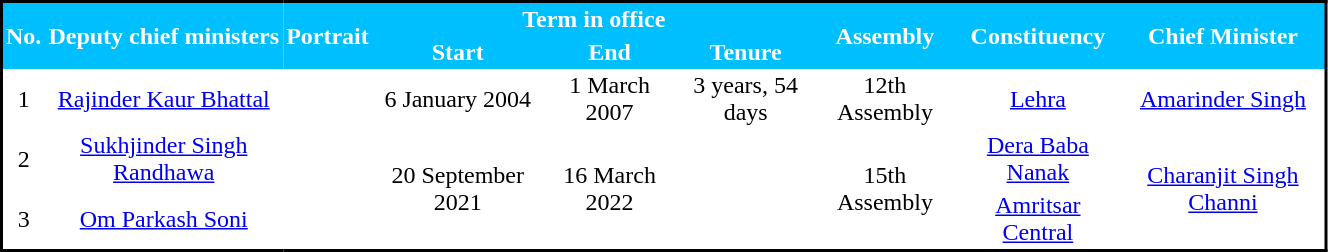<table class="sortable" cellspacing="0" cellpadding="2" style="border-collapse: collapse; border: 2px #000000 solid; font-size: x-big; width:70%; border:1">
<tr>
<th rowspan="2" style="background-color:#00BFFF; color:white">No.</th>
<th rowspan="2" style="background-color:#00BFFF; color:white">Deputy chief ministers</th>
<th rowspan="2" style="background-color:#00BFFF; color:white">Portrait</th>
<th colspan="3" style="background-color:#00BFFF; color:white">Term in office</th>
<th rowspan="2" style="background-color:#00BFFF; color:white">Assembly</th>
<th rowspan="2" style="background-color:#00BFFF; color:white">Constituency</th>
<th rowspan="2" style="background-color:#00BFFF; color:white">Chief Minister</th>
</tr>
<tr>
<th style="background-color:#00BFFF; color:white">Start</th>
<th style="background-color:#00BFFF; color:white">End</th>
<th style="background-color:#00BFFF; color:white">Tenure</th>
</tr>
<tr>
</tr>
<tr style="vertical-align: middle; text-align: center;">
<td rowspan="1">1</td>
<td rowspan="1"><a href='#'>Rajinder Kaur Bhattal</a></td>
<td rowspan="1"></td>
<td>6 January 2004</td>
<td>1 March 2007</td>
<td rowspan="1">3 years, 54 days</td>
<td rowspan="1">12th Assembly</td>
<td rowspan="1"><a href='#'>Lehra</a></td>
<td rowspan="1"><a href='#'>Amarinder Singh</a></td>
</tr>
<tr style="vertical-align: middle; text-align: center;">
<td>2</td>
<td><a href='#'>Sukhjinder Singh Randhawa</a></td>
<td></td>
<td rowspan="2">20 September 2021</td>
<td rowspan="2">16 March 2022</td>
<td rowspan="2"></td>
<td rowspan="2">15th Assembly</td>
<td><a href='#'>Dera Baba Nanak</a></td>
<td rowspan="2"><a href='#'>Charanjit Singh Channi</a></td>
</tr>
<tr style="vertical-align: middle; text-align: center;">
<td>3</td>
<td><a href='#'>Om Parkash Soni</a></td>
<td></td>
<td><a href='#'>Amritsar Central</a></td>
</tr>
</table>
